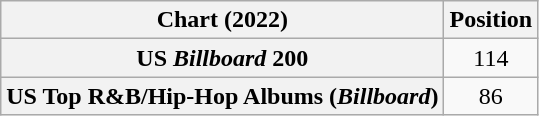<table class="wikitable sortable plainrowheaders" style="text-align:center">
<tr>
<th scope="col">Chart (2022)</th>
<th scope="col">Position</th>
</tr>
<tr>
<th scope="row">US <em>Billboard</em> 200</th>
<td>114</td>
</tr>
<tr>
<th scope="row">US Top R&B/Hip-Hop Albums (<em>Billboard</em>)</th>
<td>86</td>
</tr>
</table>
